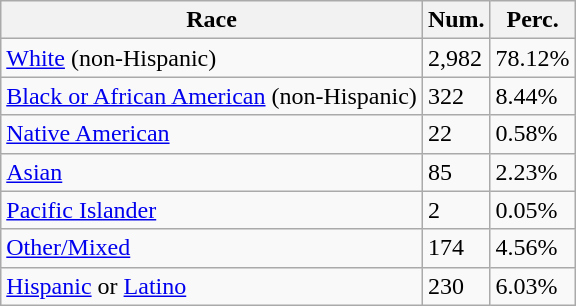<table class="wikitable">
<tr>
<th>Race</th>
<th>Num.</th>
<th>Perc.</th>
</tr>
<tr>
<td><a href='#'>White</a> (non-Hispanic)</td>
<td>2,982</td>
<td>78.12%</td>
</tr>
<tr>
<td><a href='#'>Black or African American</a> (non-Hispanic)</td>
<td>322</td>
<td>8.44%</td>
</tr>
<tr>
<td><a href='#'>Native American</a></td>
<td>22</td>
<td>0.58%</td>
</tr>
<tr>
<td><a href='#'>Asian</a></td>
<td>85</td>
<td>2.23%</td>
</tr>
<tr>
<td><a href='#'>Pacific Islander</a></td>
<td>2</td>
<td>0.05%</td>
</tr>
<tr>
<td><a href='#'>Other/Mixed</a></td>
<td>174</td>
<td>4.56%</td>
</tr>
<tr>
<td><a href='#'>Hispanic</a> or <a href='#'>Latino</a></td>
<td>230</td>
<td>6.03%</td>
</tr>
</table>
